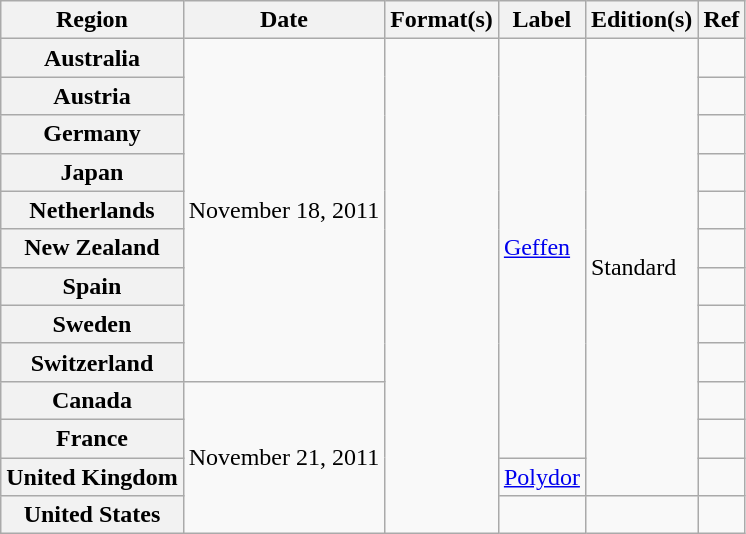<table class="wikitable plainrowheaders">
<tr>
<th scope="col">Region</th>
<th scope="col">Date</th>
<th scope="col">Format(s)</th>
<th scope="col">Label</th>
<th scope="col">Edition(s)</th>
<th scope="col">Ref</th>
</tr>
<tr>
<th scope="row">Australia</th>
<td rowspan="9">November 18, 2011</td>
<td rowspan="13"></td>
<td rowspan="11"><a href='#'>Geffen</a></td>
<td rowspan="12">Standard</td>
<td></td>
</tr>
<tr>
<th scope="row">Austria</th>
<td></td>
</tr>
<tr>
<th scope="row">Germany</th>
<td></td>
</tr>
<tr>
<th scope="row">Japan</th>
<td></td>
</tr>
<tr>
<th scope="row">Netherlands</th>
<td></td>
</tr>
<tr>
<th scope="row">New Zealand</th>
<td></td>
</tr>
<tr>
<th scope="row">Spain</th>
<td></td>
</tr>
<tr>
<th scope="row">Sweden</th>
<td></td>
</tr>
<tr>
<th scope="row">Switzerland</th>
<td></td>
</tr>
<tr>
<th scope="row">Canada</th>
<td rowspan="4">November 21, 2011</td>
<td></td>
</tr>
<tr>
<th scope="row">France</th>
<td></td>
</tr>
<tr>
<th scope="row">United Kingdom</th>
<td><a href='#'>Polydor</a></td>
<td></td>
</tr>
<tr>
<th scope="row">United States</th>
<td></td>
<td></td>
<td></td>
</tr>
</table>
